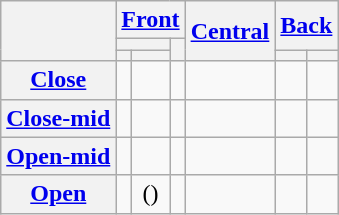<table class="wikitable" style=text-align:center>
<tr>
<th rowspan="3"></th>
<th colspan="3"><a href='#'>Front</a></th>
<th rowspan="3"><a href='#'>Central</a></th>
<th colspan="2" rowspan="2"><a href='#'>Back</a></th>
</tr>
<tr>
<th colspan="2"></th>
<th rowspan="2"></th>
</tr>
<tr>
<th></th>
<th></th>
<th></th>
<th></th>
</tr>
<tr>
<th><a href='#'>Close</a></th>
<td></td>
<td></td>
<td></td>
<td></td>
<td></td>
<td></td>
</tr>
<tr>
<th><a href='#'>Close-mid</a></th>
<td></td>
<td></td>
<td></td>
<td></td>
<td></td>
<td></td>
</tr>
<tr>
<th><a href='#'>Open-mid</a></th>
<td></td>
<td></td>
<td></td>
<td></td>
<td></td>
<td></td>
</tr>
<tr>
<th><a href='#'>Open</a></th>
<td></td>
<td>()</td>
<td></td>
<td></td>
<td></td>
<td></td>
</tr>
</table>
